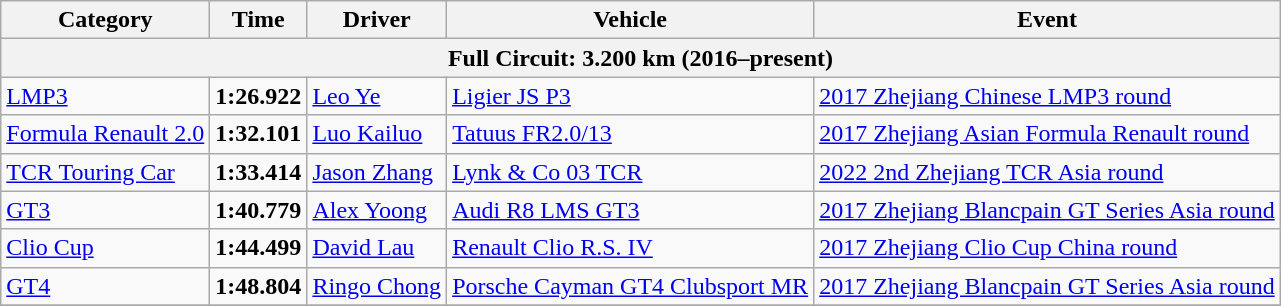<table class="wikitable">
<tr>
<th>Category</th>
<th>Time</th>
<th>Driver</th>
<th>Vehicle</th>
<th>Event</th>
</tr>
<tr>
<th colspan=5>Full Circuit: 3.200 km (2016–present)</th>
</tr>
<tr>
<td><a href='#'>LMP3</a></td>
<td><strong>1:26.922</strong></td>
<td><a href='#'>Leo Ye</a></td>
<td><a href='#'>Ligier JS P3</a></td>
<td><a href='#'>2017 Zhejiang Chinese LMP3 round</a></td>
</tr>
<tr>
<td><a href='#'>Formula Renault 2.0</a></td>
<td><strong>1:32.101</strong></td>
<td><a href='#'>Luo Kailuo</a></td>
<td><a href='#'>Tatuus FR2.0/13</a></td>
<td><a href='#'>2017 Zhejiang Asian Formula Renault round</a></td>
</tr>
<tr>
<td><a href='#'>TCR Touring Car</a></td>
<td><strong>1:33.414</strong></td>
<td><a href='#'>Jason Zhang</a></td>
<td><a href='#'>Lynk & Co 03 TCR</a></td>
<td><a href='#'>2022 2nd Zhejiang TCR Asia round</a></td>
</tr>
<tr>
<td><a href='#'>GT3</a></td>
<td><strong>1:40.779</strong></td>
<td><a href='#'>Alex Yoong</a></td>
<td><a href='#'>Audi R8 LMS GT3</a></td>
<td><a href='#'>2017 Zhejiang Blancpain GT Series Asia round</a></td>
</tr>
<tr>
<td><a href='#'>Clio Cup</a></td>
<td><strong>1:44.499</strong></td>
<td><a href='#'>David Lau</a></td>
<td><a href='#'>Renault Clio R.S. IV</a></td>
<td><a href='#'>2017 Zhejiang Clio Cup China round</a></td>
</tr>
<tr>
<td><a href='#'>GT4</a></td>
<td><strong>1:48.804</strong></td>
<td><a href='#'>Ringo Chong</a></td>
<td><a href='#'>Porsche Cayman GT4 Clubsport MR</a></td>
<td><a href='#'>2017 Zhejiang Blancpain GT Series Asia round</a></td>
</tr>
<tr>
</tr>
</table>
